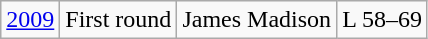<table class="wikitable">
<tr align="center">
<td><a href='#'>2009</a></td>
<td>First round</td>
<td>James Madison</td>
<td>L 58–69</td>
</tr>
</table>
